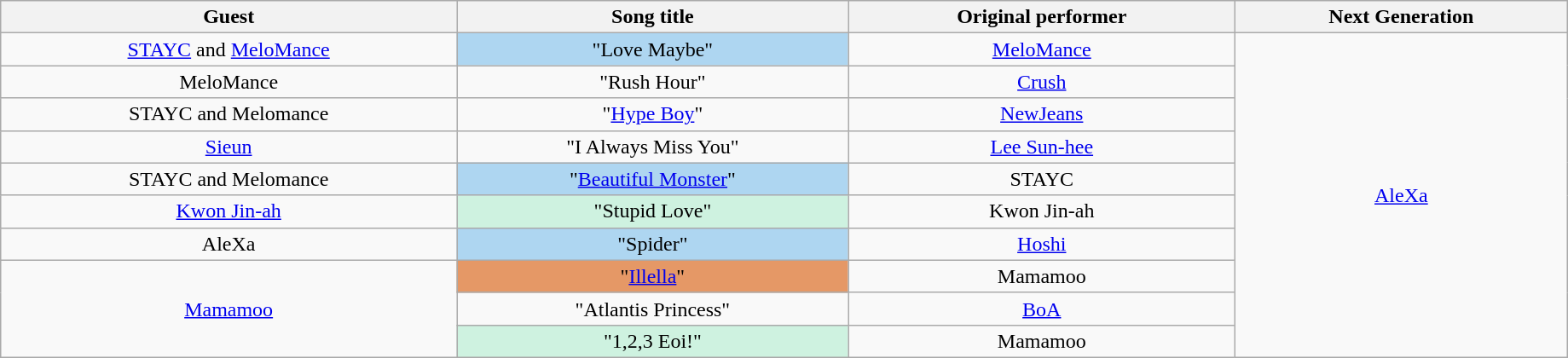<table Class ="wikitable" style="text-align:center; clear:both; text-align:center; width:97%">
<tr>
<th>Guest</th>
<th>Song title</th>
<th>Original performer</th>
<th>Next Generation</th>
</tr>
<tr>
<td><a href='#'>STAYC</a> and <a href='#'>MeloMance</a></td>
<td bgcolor="#aed6f1">"Love Maybe"</td>
<td><a href='#'>MeloMance</a></td>
<td rowspan="10"><a href='#'>AleXa</a></td>
</tr>
<tr>
<td>MeloMance</td>
<td>"Rush Hour"</td>
<td><a href='#'>Crush</a></td>
</tr>
<tr>
<td>STAYC and Melomance</td>
<td>"<a href='#'>Hype Boy</a>"</td>
<td><a href='#'>NewJeans</a></td>
</tr>
<tr>
<td><a href='#'>Sieun</a></td>
<td>"I Always Miss You"</td>
<td><a href='#'>Lee Sun-hee</a></td>
</tr>
<tr>
<td>STAYC and Melomance</td>
<td bgcolor="#aed6f1">"<a href='#'>Beautiful Monster</a>"</td>
<td>STAYC</td>
</tr>
<tr>
<td><a href='#'>Kwon Jin-ah</a></td>
<td bgcolor="#CEF2E0">"Stupid Love"</td>
<td>Kwon Jin-ah</td>
</tr>
<tr>
<td>AleXa</td>
<td bgcolor="#aed6f1">"Spider"</td>
<td><a href='#'>Hoshi</a></td>
</tr>
<tr>
<td rowspan="3"><a href='#'>Mamamoo</a></td>
<td bgcolor="#E59866">"<a href='#'>Illella</a>"</td>
<td>Mamamoo</td>
</tr>
<tr>
<td>"Atlantis Princess"</td>
<td><a href='#'>BoA</a></td>
</tr>
<tr>
<td bgcolor="#CEF2E0">"1,2,3 Eoi!"</td>
<td>Mamamoo</td>
</tr>
</table>
